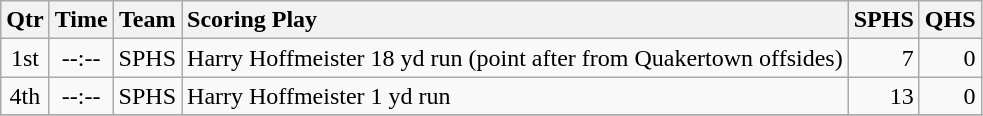<table class="wikitable">
<tr>
<th style="text-align: center;">Qtr</th>
<th style="text-align: center;">Time</th>
<th style="text-align: center;">Team</th>
<th style="text-align: left;">Scoring Play</th>
<th style="text-align: right;">SPHS</th>
<th style="text-align: right;">QHS</th>
</tr>
<tr>
<td style="text-align: center;">1st</td>
<td style="text-align: center;">--:--</td>
<td style="text-align: center;">SPHS</td>
<td style="text-align: left;">Harry Hoffmeister 18 yd run (point after from Quakertown offsides)</td>
<td style="text-align: right;">7</td>
<td style="text-align: right;">0</td>
</tr>
<tr>
<td style="text-align: center;">4th</td>
<td style="text-align: center;">--:--</td>
<td style="text-align: center;">SPHS</td>
<td style="text-align: left;">Harry Hoffmeister 1 yd run</td>
<td style="text-align: right;">13</td>
<td style="text-align: right;">0</td>
</tr>
<tr>
</tr>
</table>
